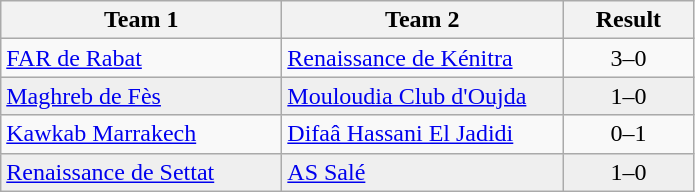<table class="wikitable">
<tr>
<th width="180">Team 1</th>
<th width="180">Team 2</th>
<th width="80">Result</th>
</tr>
<tr>
<td><a href='#'>FAR de Rabat</a></td>
<td><a href='#'>Renaissance de Kénitra</a></td>
<td align="center">3–0</td>
</tr>
<tr style="background:#EFEFEF">
<td><a href='#'>Maghreb de Fès</a></td>
<td><a href='#'>Mouloudia Club d'Oujda</a></td>
<td align="center">1–0</td>
</tr>
<tr>
<td><a href='#'>Kawkab Marrakech</a></td>
<td><a href='#'>Difaâ Hassani El Jadidi</a></td>
<td align="center">0–1</td>
</tr>
<tr style="background:#EFEFEF">
<td><a href='#'>Renaissance de Settat</a></td>
<td><a href='#'>AS Salé</a></td>
<td align="center">1–0</td>
</tr>
</table>
